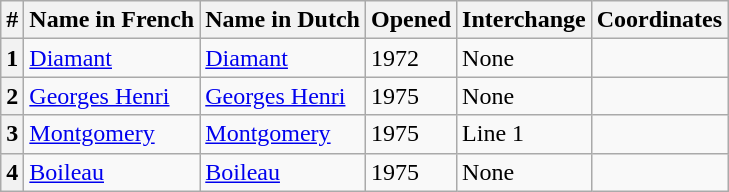<table class="wikitable sortable">
<tr>
<th>#</th>
<th>Name in French</th>
<th>Name in Dutch</th>
<th>Opened</th>
<th>Interchange</th>
<th class="unsortable">Coordinates</th>
</tr>
<tr>
<th>1</th>
<td><a href='#'>Diamant</a></td>
<td><a href='#'>Diamant</a></td>
<td>1972</td>
<td>None</td>
<td></td>
</tr>
<tr>
<th>2</th>
<td><a href='#'>Georges Henri</a></td>
<td><a href='#'>Georges Henri</a></td>
<td>1975</td>
<td>None</td>
<td></td>
</tr>
<tr>
<th>3</th>
<td><a href='#'>Montgomery</a></td>
<td><a href='#'>Montgomery</a></td>
<td>1975</td>
<td>Line 1</td>
<td></td>
</tr>
<tr>
<th>4</th>
<td><a href='#'>Boileau</a></td>
<td><a href='#'>Boileau</a></td>
<td>1975</td>
<td>None</td>
<td></td>
</tr>
</table>
